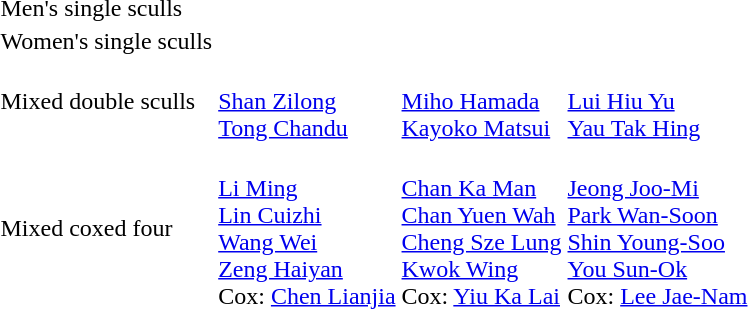<table>
<tr>
<td>Men's single sculls</td>
<td></td>
<td></td>
<td></td>
</tr>
<tr>
<td>Women's single sculls</td>
<td></td>
<td></td>
<td></td>
</tr>
<tr>
<td>Mixed double sculls</td>
<td> <br> <a href='#'>Shan Zilong</a> <br> <a href='#'>Tong Chandu</a></td>
<td> <br> <a href='#'>Miho Hamada</a> <br> <a href='#'>Kayoko Matsui</a></td>
<td> <br> <a href='#'>Lui Hiu Yu</a> <br> <a href='#'>Yau Tak Hing</a></td>
</tr>
<tr>
<td>Mixed coxed four</td>
<td> <br> <a href='#'>Li Ming</a> <br> <a href='#'>Lin Cuizhi</a> <br> <a href='#'>Wang Wei</a> <br> <a href='#'>Zeng Haiyan</a> <br> Cox: <a href='#'>Chen Lianjia</a></td>
<td> <br> <a href='#'>Chan Ka Man</a> <br> <a href='#'>Chan Yuen Wah</a> <br> <a href='#'>Cheng Sze Lung</a> <br> <a href='#'>Kwok Wing</a> <br> Cox: <a href='#'>Yiu Ka Lai</a></td>
<td> <br> <a href='#'>Jeong Joo-Mi</a> <br> <a href='#'>Park Wan-Soon</a> <br> <a href='#'>Shin Young-Soo</a> <br> <a href='#'>You Sun-Ok</a> <br> Cox: <a href='#'>Lee Jae-Nam</a></td>
</tr>
</table>
